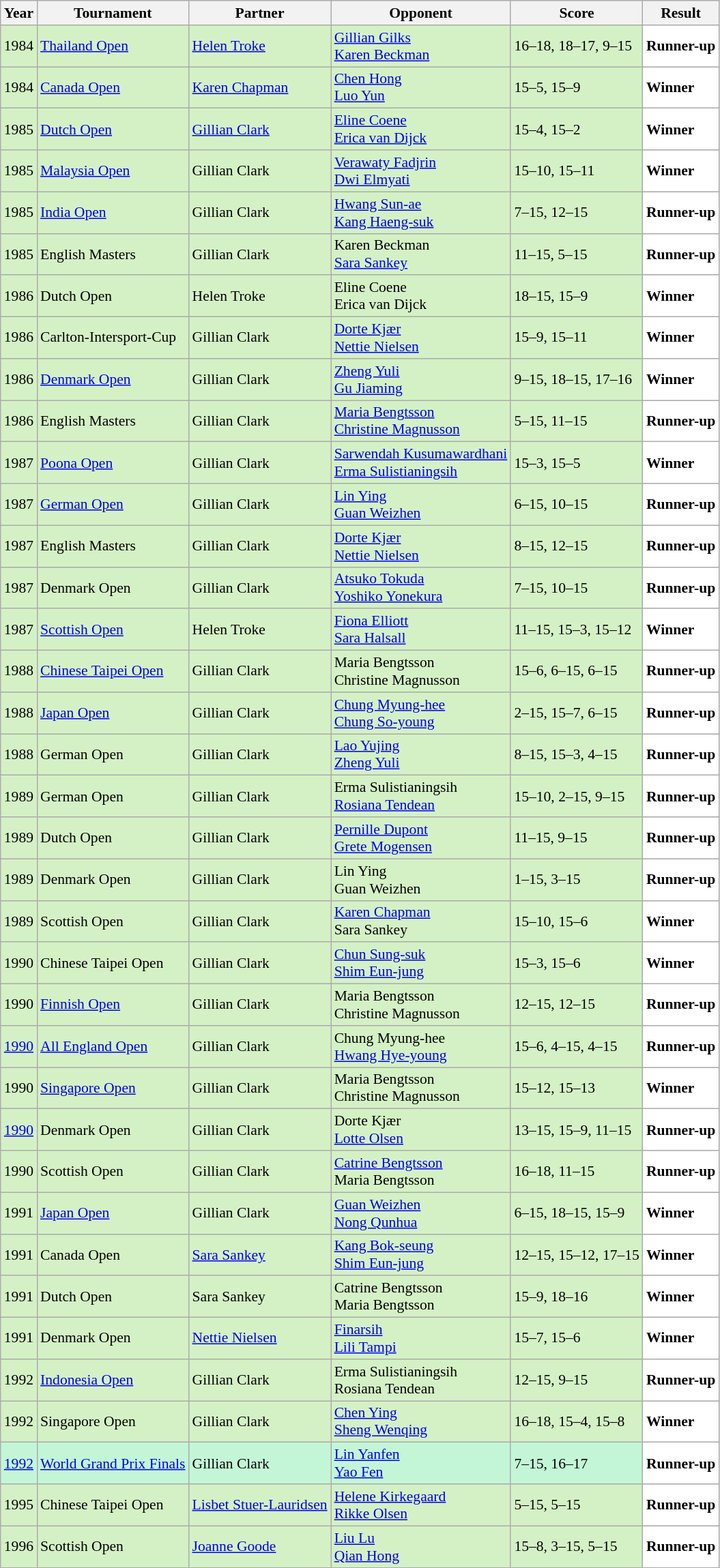<table class="sortable wikitable" style="font-size: 90%;">
<tr>
<th>Year</th>
<th>Tournament</th>
<th>Partner</th>
<th>Opponent</th>
<th>Score</th>
<th>Result</th>
</tr>
<tr style="background:#D4F1C5">
<td align="center">1984</td>
<td align="left"><a href='#'>Thailand Open</a></td>
<td align="left"> <a href='#'>Helen Troke</a></td>
<td align="left"> <a href='#'>Gillian Gilks</a> <br>  <a href='#'>Karen Beckman</a></td>
<td align="left">16–18, 18–17, 9–15</td>
<td style="text-align:left; background:white"> <strong>Runner-up</strong></td>
</tr>
<tr style="background:#D4F1C5">
<td align="center">1984</td>
<td align="left"><a href='#'>Canada Open</a></td>
<td align="left"> <a href='#'>Karen Chapman</a></td>
<td align="left"> <a href='#'>Chen Hong</a> <br>  <a href='#'>Luo Yun</a></td>
<td align="left">15–5, 15–9</td>
<td style="text-align:left; background:white"> <strong>Winner</strong></td>
</tr>
<tr style="background:#D4F1C5">
<td align="center">1985</td>
<td align="left"><a href='#'>Dutch Open</a></td>
<td align="left"> <a href='#'>Gillian Clark</a></td>
<td align="left"> <a href='#'>Eline Coene</a><br> <a href='#'>Erica van Dijck</a></td>
<td align="left">15–4, 15–2</td>
<td style="text-align:left; background:white"> <strong>Winner</strong></td>
</tr>
<tr style="background:#D4F1C5">
<td align="center">1985</td>
<td align="left"><a href='#'>Malaysia Open</a></td>
<td align="left"> Gillian Clark</td>
<td align="left"> <a href='#'>Verawaty Fadjrin</a><br> <a href='#'>Dwi Elmyati</a></td>
<td align="left">15–10, 15–11</td>
<td style="text-align:left; background:white"> <strong>Winner</strong></td>
</tr>
<tr style="background:#D4F1C5">
<td align="center">1985</td>
<td align="left"><a href='#'>India Open</a></td>
<td align="left"> Gillian Clark</td>
<td align="left"> <a href='#'>Hwang Sun-ae</a><br> <a href='#'>Kang Haeng-suk</a></td>
<td align="left">7–15, 12–15</td>
<td style="text-align:left; background:white"> <strong>Runner-up</strong></td>
</tr>
<tr style="background:#D4F1C5">
<td align="center">1985</td>
<td align="left">English Masters</td>
<td align="left"> Gillian Clark</td>
<td align="left"> Karen Beckman<br> <a href='#'>Sara Sankey</a></td>
<td align="left">11–15, 5–15</td>
<td style="text-align:left; background:white"> <strong>Runner-up</strong></td>
</tr>
<tr style="background:#D4F1C5">
<td align="center">1986</td>
<td align="left">Dutch Open</td>
<td align="left"> Helen Troke</td>
<td align="left"> Eline Coene <br>  Erica van Dijck</td>
<td align="left">18–15, 15–9</td>
<td style="text-align:left; background:white"> <strong>Winner</strong></td>
</tr>
<tr style="background:#D4F1C5">
<td align="center">1986</td>
<td align="left">Carlton-Intersport-Cup</td>
<td align="left"> Gillian Clark</td>
<td align="left"> <a href='#'>Dorte Kjær</a><br> <a href='#'>Nettie Nielsen</a></td>
<td align="left">15–9, 15–11</td>
<td style="text-align:left; background:white"> <strong>Winner</strong></td>
</tr>
<tr style="background:#D4F1C5">
<td align="center">1986</td>
<td align="left"><a href='#'>Denmark Open</a></td>
<td align="left"> Gillian Clark</td>
<td align="left"> <a href='#'>Zheng Yuli</a><br> <a href='#'>Gu Jiaming</a></td>
<td align="left">9–15, 18–15, 17–16</td>
<td style="text-align:left; background:white"> <strong>Winner</strong></td>
</tr>
<tr style="background:#D4F1C5">
<td align="center">1986</td>
<td align="left">English Masters</td>
<td align="left"> Gillian Clark</td>
<td align="left"> <a href='#'>Maria Bengtsson</a><br> <a href='#'>Christine Magnusson</a></td>
<td align="left">5–15, 11–15</td>
<td style="text-align:left; background:white"> <strong>Runner-up</strong></td>
</tr>
<tr style="background:#D4F1C5">
<td align="center">1987</td>
<td align="left"><a href='#'>Poona Open</a></td>
<td align="left"> Gillian Clark</td>
<td align="left"> <a href='#'>Sarwendah Kusumawardhani</a><br> <a href='#'>Erma Sulistianingsih</a></td>
<td align="left">15–3, 15–5</td>
<td style="text-align:left; background:white"> <strong>Winner</strong></td>
</tr>
<tr style="background:#D4F1C5">
<td align="center">1987</td>
<td align="left"><a href='#'>German Open</a></td>
<td align="left"> Gillian Clark</td>
<td align="left"> <a href='#'>Lin Ying</a><br> <a href='#'>Guan Weizhen</a></td>
<td align="left">6–15, 10–15</td>
<td style="text-align:left; background:white"> <strong>Runner-up</strong></td>
</tr>
<tr style="background:#D4F1C5">
<td align="center">1987</td>
<td align="left">English Masters</td>
<td align="left"> Gillian Clark</td>
<td align="left"> <a href='#'>Dorte Kjær</a><br> <a href='#'>Nettie Nielsen</a></td>
<td align="left">8–15, 12–15</td>
<td style="text-align:left; background:white"> <strong>Runner-up</strong></td>
</tr>
<tr style="background:#D4F1C5">
<td align="center">1987</td>
<td align="left">Denmark Open</td>
<td align="left"> Gillian Clark</td>
<td align="left"> <a href='#'>Atsuko Tokuda</a><br> <a href='#'>Yoshiko Yonekura</a></td>
<td align="left">7–15, 10–15</td>
<td style="text-align:left; background:white"> <strong>Runner-up</strong></td>
</tr>
<tr style="background:#D4F1C5">
<td align="center">1987</td>
<td align="left"><a href='#'>Scottish Open</a></td>
<td align="left"> Helen Troke</td>
<td align="left"> <a href='#'>Fiona Elliott</a> <br>  <a href='#'>Sara Halsall</a></td>
<td align="left">11–15, 15–3, 15–12</td>
<td style="text-align:left; background:white"> <strong>Winner</strong></td>
</tr>
<tr style="background:#D4F1C5">
<td align="center">1988</td>
<td align="left"><a href='#'>Chinese Taipei Open</a></td>
<td align="left"> Gillian Clark</td>
<td align="left"> Maria Bengtsson<br> Christine Magnusson</td>
<td align="left">15–6, 6–15, 6–15</td>
<td style="text-align:left; background:white"> <strong>Runner-up</strong></td>
</tr>
<tr style="background:#D4F1C5">
<td align="center">1988</td>
<td align="left"><a href='#'>Japan Open</a></td>
<td align="left"> Gillian Clark</td>
<td align="left"> <a href='#'>Chung Myung-hee</a><br> <a href='#'>Chung So-young</a></td>
<td align="left">2–15, 15–7, 6–15</td>
<td style="text-align:left; background:white"> <strong>Runner-up</strong></td>
</tr>
<tr style="background:#D4F1C5">
<td align="center">1988</td>
<td align="left">German Open</td>
<td align="left"> Gillian Clark</td>
<td align="left"> <a href='#'>Lao Yujing</a><br> <a href='#'>Zheng Yuli</a></td>
<td align="left">8–15, 15–3, 4–15</td>
<td style="text-align:left; background:white"> <strong>Runner-up</strong></td>
</tr>
<tr style="background:#D4F1C5">
<td align="center">1989</td>
<td align="left">German Open</td>
<td align="left"> Gillian Clark</td>
<td align="left"> Erma Sulistianingsih<br> <a href='#'>Rosiana Tendean</a></td>
<td align="left">15–10, 2–15, 9–15</td>
<td style="text-align:left; background:white"> <strong>Runner-up</strong></td>
</tr>
<tr style="background:#D4F1C5">
<td align="center">1989</td>
<td align="left">Dutch Open</td>
<td align="left"> Gillian Clark</td>
<td align="left"> <a href='#'>Pernille Dupont</a><br> <a href='#'>Grete Mogensen</a></td>
<td align="left">11–15, 9–15</td>
<td style="text-align:left; background:white"> <strong>Runner-up</strong></td>
</tr>
<tr style="background:#D4F1C5">
<td align="center">1989</td>
<td align="left">Denmark Open</td>
<td align="left"> Gillian Clark</td>
<td align="left"> Lin Ying <br> Guan Weizhen</td>
<td align="left">1–15, 3–15</td>
<td style="text-align:left; background:white"> <strong>Runner-up</strong></td>
</tr>
<tr style="background:#D4F1C5">
<td align="center">1989</td>
<td align="left">Scottish Open</td>
<td align="left"> Gillian Clark</td>
<td align="left"> <a href='#'>Karen Chapman</a><br> Sara Sankey</td>
<td align="left">15–10, 15–6</td>
<td style="text-align:left; background:white"> <strong>Winner</strong></td>
</tr>
<tr style="background:#D4F1C5">
<td align="center">1990</td>
<td align="left">Chinese Taipei Open</td>
<td align="left"> Gillian Clark</td>
<td align="left"> <a href='#'>Chun Sung-suk</a><br> <a href='#'>Shim Eun-jung</a></td>
<td align="left">15–3, 15–6</td>
<td style="text-align:left; background:white"> <strong>Winner</strong></td>
</tr>
<tr style="background:#D4F1C5">
<td align="center">1990</td>
<td align="left"><a href='#'>Finnish Open</a></td>
<td align="left"> Gillian Clark</td>
<td align="left"> Maria Bengtsson<br> Christine Magnusson</td>
<td align="left">12–15, 12–15</td>
<td style="text-align:left; background:white"> <strong>Runner-up</strong></td>
</tr>
<tr style="background:#D4F1C5">
<td align="center"><a href='#'>1990</a></td>
<td align="left"><a href='#'>All England Open</a></td>
<td align="left"> Gillian Clark</td>
<td align="left"> Chung Myung-hee<br> <a href='#'>Hwang Hye-young</a></td>
<td align="left">15–6, 4–15, 4–15</td>
<td style="text-align:left; background:white"> <strong>Runner-up</strong></td>
</tr>
<tr style="background:#D4F1C5">
<td align="center">1990</td>
<td align="left"><a href='#'>Singapore Open</a></td>
<td align="left"> Gillian Clark</td>
<td align="left"> Maria Bengtsson<br> Christine Magnusson</td>
<td align="left">15–12, 15–13</td>
<td style="text-align:left; background:white"> <strong>Winner</strong></td>
</tr>
<tr style="background:#D4F1C5">
<td align="center"><a href='#'>1990</a></td>
<td align="left">Denmark Open</td>
<td align="left"> Gillian Clark</td>
<td align="left"> Dorte Kjær <br>  <a href='#'>Lotte Olsen</a></td>
<td align="left">13–15, 15–9, 11–15</td>
<td style="text-align:left; background:white"> <strong>Runner-up</strong></td>
</tr>
<tr style="background:#D4F1C5">
<td align="center">1990</td>
<td align="left">Scottish Open</td>
<td align="left"> Gillian Clark</td>
<td align="left"> <a href='#'>Catrine Bengtsson</a><br> Maria Bengtsson</td>
<td align="left">16–18, 11–15</td>
<td style="text-align:left; background:white"> <strong>Runner-up</strong></td>
</tr>
<tr style="background:#D4F1C5">
<td align="center">1991</td>
<td align="left"><a href='#'>Japan Open</a></td>
<td align="left"> Gillian Clark</td>
<td align="left"> <a href='#'>Guan Weizhen</a><br> <a href='#'>Nong Qunhua</a></td>
<td align="left">6–15, 18–15, 15–9</td>
<td style="text-align:left; background:white"> <strong>Winner</strong></td>
</tr>
<tr style="background:#D4F1C5">
<td align="center">1991</td>
<td align="left">Canada Open</td>
<td align="left"> <a href='#'>Sara Sankey</a></td>
<td align="left"> <a href='#'>Kang Bok-seung</a><br> <a href='#'>Shim Eun-jung</a></td>
<td align="left">12–15, 15–12, 17–15</td>
<td style="text-align:left; background:white"> <strong>Winner</strong></td>
</tr>
<tr style="background:#D4F1C5">
<td align="center">1991</td>
<td align="left">Dutch Open</td>
<td align="left"> Sara Sankey</td>
<td align="left"> Catrine Bengtsson<br> Maria Bengtsson</td>
<td align="left">15–9, 18–16</td>
<td style="text-align:left; background:white"> <strong>Winner</strong></td>
</tr>
<tr style="background:#D4F1C5">
<td align="center">1991</td>
<td align="left">Denmark Open</td>
<td align="left"> <a href='#'>Nettie Nielsen</a></td>
<td align="left"> <a href='#'>Finarsih</a> <br>  <a href='#'>Lili Tampi</a></td>
<td align="left">15–7, 15–6</td>
<td style="text-align:left; background:white"> <strong>Winner</strong></td>
</tr>
<tr style="background:#D4F1C5">
<td align="center">1992</td>
<td align="left"><a href='#'>Indonesia Open</a></td>
<td align="left"> Gillian Clark</td>
<td align="left"> Erma Sulistianingsih<br> Rosiana Tendean</td>
<td align="left">12–15, 9–15</td>
<td style="text-align:left; background:white"> <strong>Runner-up</strong></td>
</tr>
<tr style="background:#D4F1C5">
<td align="center">1992</td>
<td align="left">Singapore Open</td>
<td align="left"> Gillian Clark</td>
<td align="left"> <a href='#'>Chen Ying</a><br> <a href='#'>Sheng Wenqing</a></td>
<td align="left">16–18, 15–4, 15–8</td>
<td style="text-align:left; background:white"> <strong>Winner</strong></td>
</tr>
<tr style="background:#C3F6D7">
<td align="center"><a href='#'>1992</a></td>
<td align="left"><a href='#'>World Grand Prix Finals</a></td>
<td align="left"> Gillian Clark</td>
<td align="left"> <a href='#'>Lin Yanfen</a><br> <a href='#'>Yao Fen</a></td>
<td align="left">7–15, 16–17</td>
<td style="text-align:left; background:white"> <strong>Runner-up</strong></td>
</tr>
<tr style="background:#D4F1C5">
<td align="center">1995</td>
<td align="left">Chinese Taipei Open</td>
<td align="left"> <a href='#'>Lisbet Stuer-Lauridsen</a></td>
<td align="left"> <a href='#'>Helene Kirkegaard</a> <br>  <a href='#'>Rikke Olsen</a></td>
<td align="left">5–15, 5–15</td>
<td style="text-align:left; background: white"> <strong>Runner-up</strong></td>
</tr>
<tr style="background:#D4F1C5">
<td align="center">1996</td>
<td align="left">Scottish Open</td>
<td align="left"> <a href='#'>Joanne Goode</a></td>
<td align="left"> <a href='#'>Liu Lu</a> <br>  <a href='#'>Qian Hong</a></td>
<td align="left">15–8, 3–15, 5–15</td>
<td style="text-align:left; background: white"> <strong>Runner-up</strong></td>
</tr>
</table>
